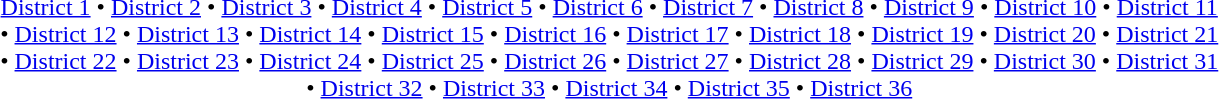<table id="toc" class="toc" summary="Contents" style="width:65%">
<tr>
<td align="center"><br><a href='#'>District 1</a> • <a href='#'>District 2</a> • <a href='#'>District 3</a> • <a href='#'>District 4</a> • <a href='#'>District 5</a> • <a href='#'>District 6</a> • <a href='#'>District 7</a> • <a href='#'>District 8</a> • <a href='#'>District 9</a> • <a href='#'>District 10</a> • <a href='#'>District 11</a> • <a href='#'>District 12</a> • <a href='#'>District 13</a> • <a href='#'>District 14</a> • <a href='#'>District 15</a> • <a href='#'>District 16</a> • <a href='#'>District 17</a> • <a href='#'>District 18</a> • <a href='#'>District 19</a> • <a href='#'>District 20</a> • <a href='#'>District 21</a> • <a href='#'>District 22</a> • <a href='#'>District 23</a> • <a href='#'>District 24</a> • <a href='#'>District 25</a> • <a href='#'>District 26</a> • <a href='#'>District 27</a> • <a href='#'>District 28</a> • <a href='#'>District 29</a> • <a href='#'>District 30</a> • <a href='#'>District 31</a> • <a href='#'>District 32</a> • <a href='#'>District 33</a> • <a href='#'>District 34</a> • <a href='#'>District 35</a> • <a href='#'>District 36</a>
</td>
</tr>
</table>
